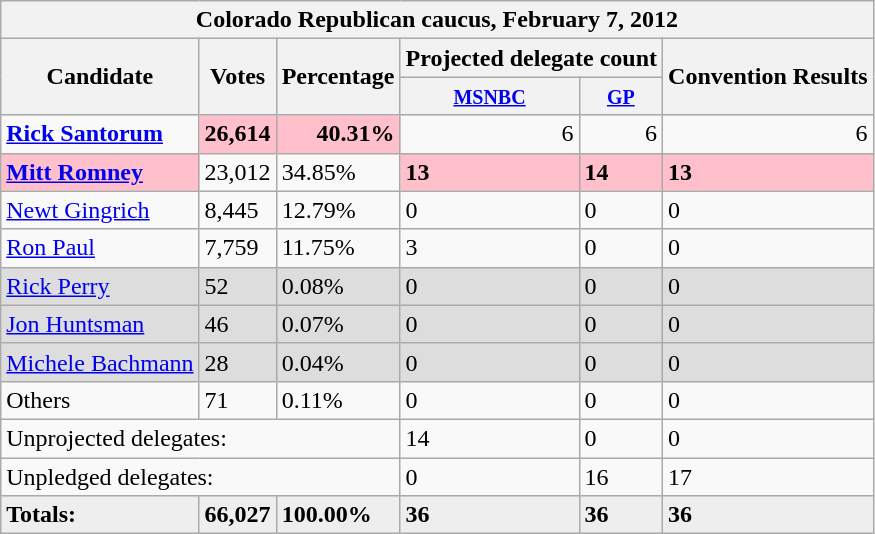<table class="wikitable">
<tr>
<th colspan="9">Colorado Republican caucus, February 7, 2012</th>
</tr>
<tr bgcolor="#eeeeee">
<th rowspan="2">Candidate</th>
<th rowspan="2">Votes</th>
<th rowspan="2">Percentage</th>
<th colspan="2">Projected delegate count</th>
<th rowspan="2">Convention Results </th>
</tr>
<tr bgcolor="#eeeeee">
<th><small><a href='#'>MSNBC</a></small><br></th>
<th><small><a href='#'>GP</a></small><br></th>
</tr>
<tr align="right">
<td align="left"><strong><a href='#'>Rick Santorum</a></strong></td>
<td bgcolor="pink"><strong>26,614</strong></td>
<td bgcolor="pink"><strong>40.31%</strong></td>
<td>6</td>
<td>6</td>
<td>6</td>
</tr>
<tr>
<td bgcolor="pink"><strong><a href='#'>Mitt Romney</a></strong></td>
<td>23,012</td>
<td>34.85%</td>
<td bgcolor="pink"><strong>13</strong></td>
<td bgcolor="pink"><strong>14</strong></td>
<td bgcolor="pink"><strong>13</strong></td>
</tr>
<tr>
<td><a href='#'>Newt Gingrich</a></td>
<td>8,445</td>
<td>12.79%</td>
<td>0</td>
<td>0</td>
<td>0</td>
</tr>
<tr>
<td><a href='#'>Ron Paul</a></td>
<td>7,759</td>
<td>11.75%</td>
<td>3</td>
<td>0</td>
<td>0</td>
</tr>
<tr bgcolor="#DDDDDD">
<td><a href='#'>Rick Perry</a></td>
<td>52</td>
<td>0.08%</td>
<td>0</td>
<td>0</td>
<td>0</td>
</tr>
<tr bgcolor="#DDDDDD">
<td><a href='#'>Jon Huntsman</a></td>
<td>46</td>
<td>0.07%</td>
<td>0</td>
<td>0</td>
<td>0</td>
</tr>
<tr bgcolor="#DDDDDD">
<td><a href='#'>Michele Bachmann</a></td>
<td>28</td>
<td>0.04%</td>
<td>0</td>
<td>0</td>
<td>0</td>
</tr>
<tr>
<td>Others</td>
<td>71</td>
<td>0.11%</td>
<td>0</td>
<td>0</td>
<td>0</td>
</tr>
<tr>
<td colspan="3">Unprojected delegates:</td>
<td>14</td>
<td>0</td>
<td>0</td>
</tr>
<tr>
<td colspan="3">Unpledged delegates:</td>
<td>0</td>
<td>16</td>
<td>17</td>
</tr>
<tr bgcolor="#EEEEEE">
<td><strong>Totals:</strong></td>
<td><strong>66,027</strong></td>
<td><strong>100.00%</strong></td>
<td><strong>36</strong></td>
<td><strong>36</strong></td>
<td><strong>36</strong></td>
</tr>
</table>
